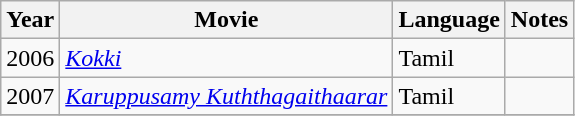<table class="wikitable">
<tr>
<th><strong>Year</strong></th>
<th><strong>Movie</strong></th>
<th><strong>Language</strong></th>
<th><strong>Notes</strong></th>
</tr>
<tr>
<td>2006</td>
<td><em><a href='#'>Kokki</a></em></td>
<td>Tamil</td>
<td></td>
</tr>
<tr>
<td>2007</td>
<td><em><a href='#'>Karuppusamy Kuththagaithaarar</a></em></td>
<td>Tamil</td>
<td></td>
</tr>
<tr>
</tr>
</table>
